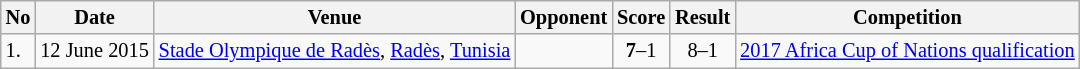<table class="wikitable" style="font-size:85%;">
<tr>
<th>No</th>
<th>Date</th>
<th>Venue</th>
<th>Opponent</th>
<th>Score</th>
<th>Result</th>
<th>Competition</th>
</tr>
<tr>
<td>1.</td>
<td>12 June 2015</td>
<td><a href='#'>Stade Olympique de Radès</a>, <a href='#'>Radès</a>, <a href='#'>Tunisia</a></td>
<td></td>
<td align=center><strong>7</strong>–1</td>
<td align=center>8–1</td>
<td><a href='#'>2017 Africa Cup of Nations qualification</a></td>
</tr>
</table>
